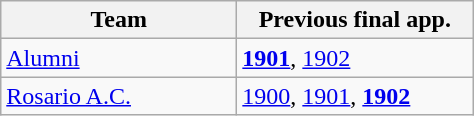<table class="wikitable">
<tr>
<th width=150px>Team</th>
<th width=150px>Previous final app.</th>
</tr>
<tr>
<td> <a href='#'>Alumni</a></td>
<td><strong><a href='#'>1901</a></strong>, <a href='#'>1902</a></td>
</tr>
<tr>
<td> <a href='#'>Rosario A.C.</a></td>
<td><a href='#'>1900</a>, <a href='#'>1901</a>, <strong><a href='#'>1902</a></strong></td>
</tr>
</table>
